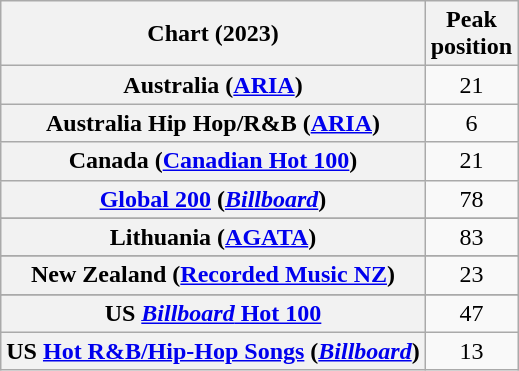<table class="wikitable sortable plainrowheaders" style="text-align:center">
<tr>
<th scope="col">Chart (2023)</th>
<th scope="col">Peak<br>position</th>
</tr>
<tr>
<th scope="row">Australia  (<a href='#'>ARIA</a>)</th>
<td>21</td>
</tr>
<tr>
<th scope="row">Australia Hip Hop/R&B (<a href='#'>ARIA</a>)</th>
<td>6</td>
</tr>
<tr>
<th scope="row">Canada (<a href='#'>Canadian Hot 100</a>)</th>
<td>21</td>
</tr>
<tr>
<th scope="row"><a href='#'>Global 200</a> (<em><a href='#'>Billboard</a></em>)</th>
<td>78</td>
</tr>
<tr>
</tr>
<tr>
<th scope="row">Lithuania (<a href='#'>AGATA</a>)</th>
<td>83</td>
</tr>
<tr>
</tr>
<tr>
<th scope="row">New Zealand (<a href='#'>Recorded Music NZ</a>)</th>
<td>23</td>
</tr>
<tr>
</tr>
<tr>
</tr>
<tr>
</tr>
<tr>
<th scope="row">US <a href='#'><em>Billboard</em> Hot 100</a></th>
<td>47</td>
</tr>
<tr>
<th scope="row">US <a href='#'>Hot R&B/Hip-Hop Songs</a> (<em><a href='#'>Billboard</a></em>)</th>
<td>13</td>
</tr>
</table>
